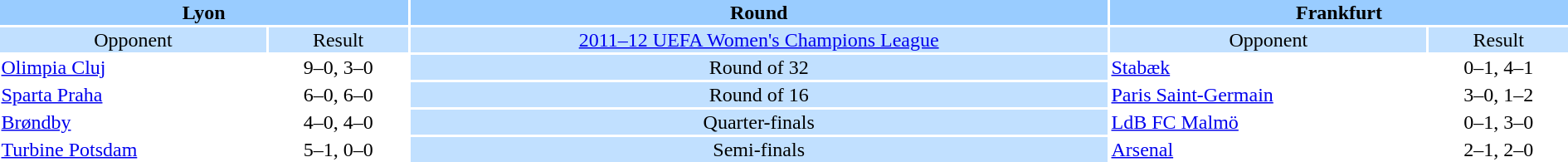<table width="100%" style="text-align:center">
<tr valign=top bgcolor=#99ccff>
<th colspan=2 style="width:1*">Lyon</th>
<th>Round</th>
<th colspan=2 style="width:1*">Frankfurt</th>
</tr>
<tr valign=top bgcolor=#c1e0ff>
<td>Opponent</td>
<td>Result</td>
<td bgcolor=#c1e0ff><a href='#'>2011–12 UEFA Women's Champions League</a></td>
<td>Opponent</td>
<td>Result</td>
</tr>
<tr>
<td align=left> <a href='#'>Olimpia Cluj</a></td>
<td>9–0, 3–0</td>
<td bgcolor=#c1e0ff>Round of 32</td>
<td align=left> <a href='#'>Stabæk</a></td>
<td>0–1, 4–1</td>
</tr>
<tr>
<td align=left> <a href='#'>Sparta Praha</a></td>
<td>6–0, 6–0</td>
<td bgcolor=#c1e0ff>Round of 16</td>
<td align=left> <a href='#'>Paris Saint-Germain</a></td>
<td>3–0, 1–2</td>
</tr>
<tr>
<td align=left> <a href='#'>Brøndby</a></td>
<td>4–0, 4–0</td>
<td bgcolor=#c1e0ff>Quarter-finals</td>
<td align=left> <a href='#'>LdB FC Malmö</a></td>
<td>0–1, 3–0</td>
</tr>
<tr>
<td align=left> <a href='#'>Turbine Potsdam</a></td>
<td>5–1, 0–0</td>
<td bgcolor=#c1e0ff>Semi-finals</td>
<td align=left> <a href='#'>Arsenal</a></td>
<td>2–1, 2–0</td>
</tr>
</table>
